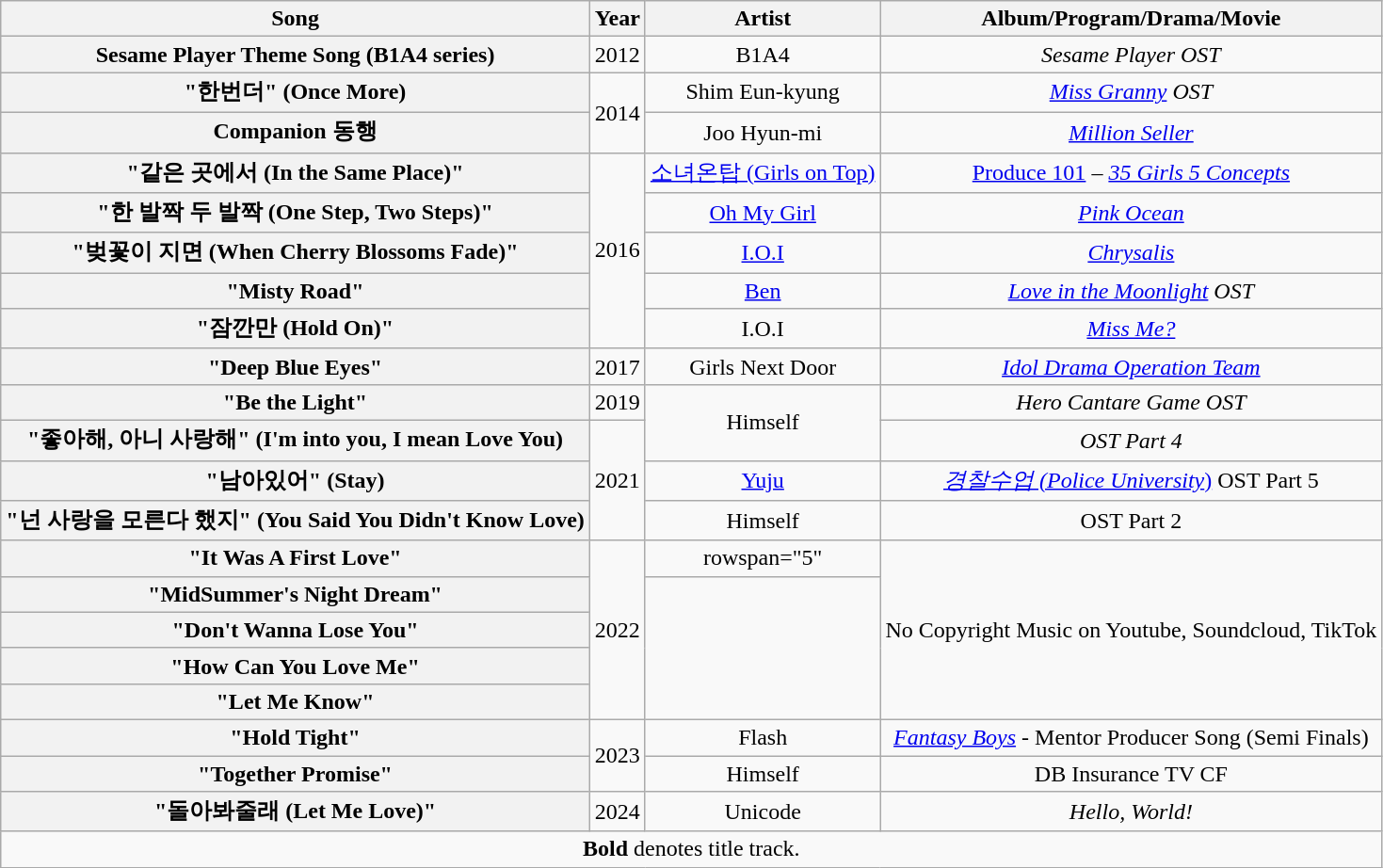<table class="wikitable plainrowheaders" style="text-align:center">
<tr>
<th scope="col">Song</th>
<th scope="col">Year</th>
<th scope="col">Artist</th>
<th scope="col">Album/Program/Drama/Movie</th>
</tr>
<tr>
<th scope="row">Sesame Player Theme Song (B1A4 series)</th>
<td>2012</td>
<td>B1A4</td>
<td><em>Sesame Player OST</em></td>
</tr>
<tr>
<th scope="row">"한번더" (Once More)</th>
<td rowspan="2">2014</td>
<td>Shim Eun-kyung</td>
<td><em><a href='#'>Miss Granny</a> OST</em></td>
</tr>
<tr>
<th scope="row"><strong>Companion</strong> 동행</th>
<td>Joo Hyun-mi</td>
<td><em><a href='#'>Million Seller</a></em></td>
</tr>
<tr>
<th scope="row">"<strong>같은 곳에서 (In the Same Place)</strong>"</th>
<td rowspan="5">2016</td>
<td><a href='#'>소녀온탑 (Girls on Top)</a></td>
<td><a href='#'>Produce 101</a> – <em><a href='#'>35 Girls 5 Concepts</a></em></td>
</tr>
<tr>
<th scope="row">"한 발짝 두 발짝 (One Step, Two Steps)"</th>
<td><a href='#'>Oh My Girl</a></td>
<td><em><a href='#'>Pink Ocean</a></em></td>
</tr>
<tr>
<th scope="row">"벚꽃이 지면 (When Cherry Blossoms Fade)"</th>
<td><a href='#'>I.O.I</a></td>
<td><a href='#'><em>Chrysalis</em></a></td>
</tr>
<tr>
<th scope="row">"Misty Road"</th>
<td><a href='#'>Ben</a></td>
<td><em><a href='#'>Love in the Moonlight</a> OST</em></td>
</tr>
<tr>
<th scope="row">"잠깐만 (Hold On)"</th>
<td>I.O.I</td>
<td><em><a href='#'>Miss Me?</a></em></td>
</tr>
<tr>
<th scope="row"><strong>"Deep Blue Eyes"</strong></th>
<td>2017</td>
<td>Girls Next Door</td>
<td><em><a href='#'>Idol Drama Operation Team</a></em></td>
</tr>
<tr>
<th scope="row">"Be the Light"</th>
<td>2019</td>
<td rowspan="2">Himself</td>
<td><em>Hero Cantare Game OST</em></td>
</tr>
<tr>
<th scope="row">"좋아해, 아니 사랑해" (I'm into you, I mean Love You)</th>
<td rowspan="3">2021</td>
<td><em> OST Part 4</em></td>
</tr>
<tr>
<th scope="row">"남아있어" (Stay)</th>
<td><a href='#'>Yuju</a></td>
<td><a href='#'><em>경찰수업 (Police University</em>)</a> OST Part 5</td>
</tr>
<tr>
<th scope="row">"넌 사랑을 모른다 했지" (You Said You Didn't Know Love)</th>
<td>Himself</td>
<td><em></em> OST Part 2</td>
</tr>
<tr>
<th scope="row">"It Was A First Love"</th>
<td rowspan="5">2022</td>
<td>rowspan="5" </td>
<td rowspan="5">No Copyright Music on Youtube, Soundcloud, TikTok</td>
</tr>
<tr>
<th scope="row">"MidSummer's Night Dream"</th>
</tr>
<tr>
<th scope="row">"Don't Wanna Lose You"</th>
</tr>
<tr>
<th scope="row">"How Can You Love Me"</th>
</tr>
<tr>
<th scope="row">"Let Me Know"</th>
</tr>
<tr>
<th scope="row">"Hold Tight"</th>
<td rowspan="2">2023</td>
<td>Flash<br></td>
<td><em><a href='#'>Fantasy Boys</a></em> - Mentor Producer Song (Semi Finals)</td>
</tr>
<tr>
<th scope="row">"Together Promise"</th>
<td>Himself</td>
<td>DB Insurance TV CF </td>
</tr>
<tr>
<th scope="row"><strong>"돌아봐줄래 (Let Me Love)"</strong></th>
<td>2024</td>
<td>Unicode</td>
<td><em>Hello, World!</em></td>
</tr>
<tr>
<td colspan="4"><strong>Bold</strong> denotes title track.</td>
</tr>
</table>
